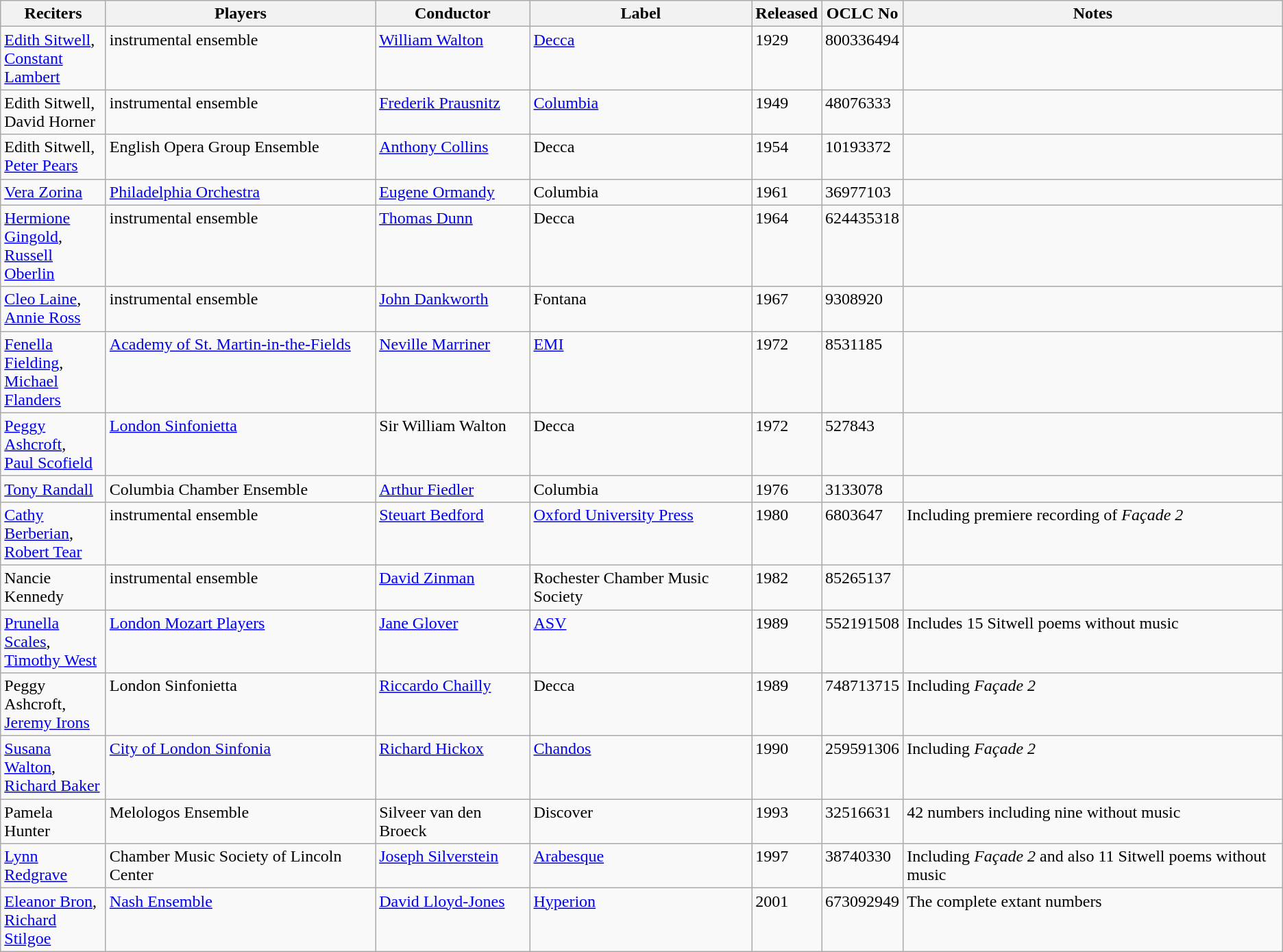<table class="sortable wikitable" style="margins:auto; width=95%;">
<tr>
<th width="95">Reciters</th>
<th width"75">Players</th>
<th>Conductor</th>
<th>Label</th>
<th>Released</th>
<th>OCLC No</th>
<th>Notes</th>
</tr>
<tr valign="top">
<td><a href='#'>Edith Sitwell</a>,<br><a href='#'>Constant Lambert</a></td>
<td>instrumental ensemble</td>
<td><a href='#'>William Walton</a></td>
<td><a href='#'>Decca</a></td>
<td>1929</td>
<td>800336494</td>
<td></td>
</tr>
<tr valign="top">
<td>Edith Sitwell,<br> David Horner</td>
<td>instrumental ensemble</td>
<td><a href='#'>Frederik Prausnitz</a></td>
<td><a href='#'>Columbia</a></td>
<td>1949</td>
<td>48076333</td>
<td></td>
</tr>
<tr valign="top">
<td>Edith Sitwell,<br><a href='#'>Peter Pears</a></td>
<td>English Opera Group Ensemble</td>
<td><a href='#'>Anthony Collins</a></td>
<td>Decca</td>
<td>1954</td>
<td>10193372</td>
<td></td>
</tr>
<tr valign="top">
<td><a href='#'>Vera Zorina</a></td>
<td><a href='#'>Philadelphia Orchestra</a></td>
<td><a href='#'>Eugene Ormandy</a></td>
<td>Columbia</td>
<td>1961</td>
<td>36977103</td>
<td></td>
</tr>
<tr valign="top">
<td><a href='#'>Hermione Gingold</a>,<br> <a href='#'>Russell Oberlin</a></td>
<td>instrumental ensemble</td>
<td><a href='#'>Thomas Dunn</a></td>
<td>Decca</td>
<td>1964</td>
<td>624435318</td>
<td></td>
</tr>
<tr valign="top">
<td><a href='#'>Cleo Laine</a>,<br> <a href='#'>Annie Ross</a></td>
<td>instrumental ensemble</td>
<td><a href='#'>John Dankworth</a></td>
<td>Fontana</td>
<td>1967</td>
<td>9308920</td>
<td></td>
</tr>
<tr valign="top">
<td><a href='#'>Fenella Fielding</a>,<br> <a href='#'>Michael Flanders</a></td>
<td><a href='#'>Academy of St. Martin-in-the-Fields</a></td>
<td><a href='#'>Neville Marriner</a></td>
<td><a href='#'>EMI</a></td>
<td>1972</td>
<td>8531185</td>
<td></td>
</tr>
<tr valign="top">
<td><a href='#'>Peggy Ashcroft</a>,<br> <a href='#'>Paul Scofield</a></td>
<td><a href='#'>London Sinfonietta</a></td>
<td>Sir William Walton</td>
<td>Decca</td>
<td>1972</td>
<td>527843</td>
<td></td>
</tr>
<tr valign="top">
<td><a href='#'>Tony Randall</a></td>
<td>Columbia Chamber Ensemble</td>
<td><a href='#'>Arthur Fiedler</a></td>
<td>Columbia</td>
<td>1976</td>
<td>3133078</td>
<td></td>
</tr>
<tr valign="top">
<td><a href='#'>Cathy Berberian</a>,<br><a href='#'>Robert Tear</a></td>
<td>instrumental ensemble</td>
<td><a href='#'>Steuart Bedford</a></td>
<td><a href='#'>Oxford University Press</a></td>
<td>1980</td>
<td>6803647</td>
<td>Including premiere recording of <em>Façade 2</em></td>
</tr>
<tr valign="top">
<td>Nancie Kennedy</td>
<td>instrumental ensemble</td>
<td><a href='#'>David Zinman</a></td>
<td>Rochester Chamber Music Society</td>
<td>1982</td>
<td>85265137</td>
<td></td>
</tr>
<tr valign="top">
<td><a href='#'>Prunella Scales</a>,<br> <a href='#'>Timothy West</a></td>
<td><a href='#'>London Mozart Players</a></td>
<td><a href='#'>Jane Glover</a></td>
<td><a href='#'>ASV</a></td>
<td>1989</td>
<td>552191508</td>
<td>Includes 15 Sitwell poems without music</td>
</tr>
<tr valign="top">
<td>Peggy Ashcroft,<br> <a href='#'>Jeremy Irons</a></td>
<td>London Sinfonietta</td>
<td><a href='#'>Riccardo Chailly</a></td>
<td>Decca</td>
<td>1989</td>
<td>748713715</td>
<td>Including <em>Façade 2</em></td>
</tr>
<tr valign="top">
<td><a href='#'>Susana Walton</a>,<br> <a href='#'>Richard Baker</a></td>
<td><a href='#'>City of London Sinfonia</a></td>
<td><a href='#'>Richard Hickox</a></td>
<td><a href='#'>Chandos</a></td>
<td>1990</td>
<td>259591306</td>
<td>Including <em>Façade 2</em></td>
</tr>
<tr valign="top">
<td>Pamela Hunter</td>
<td>Melologos Ensemble</td>
<td>Silveer van den Broeck</td>
<td>Discover</td>
<td>1993</td>
<td>32516631</td>
<td>42 numbers including nine without music</td>
</tr>
<tr valign="top">
<td><a href='#'>Lynn Redgrave</a></td>
<td>Chamber Music Society of Lincoln Center</td>
<td><a href='#'>Joseph Silverstein</a></td>
<td><a href='#'>Arabesque</a></td>
<td>1997</td>
<td>38740330</td>
<td>Including <em>Façade 2</em> and also 11 Sitwell poems without music</td>
</tr>
<tr valign="top">
<td><a href='#'>Eleanor Bron</a>,<br><a href='#'>Richard Stilgoe</a></td>
<td><a href='#'>Nash Ensemble</a></td>
<td><a href='#'>David Lloyd-Jones</a></td>
<td><a href='#'>Hyperion</a></td>
<td>2001</td>
<td>673092949</td>
<td>The complete extant numbers</td>
</tr>
</table>
